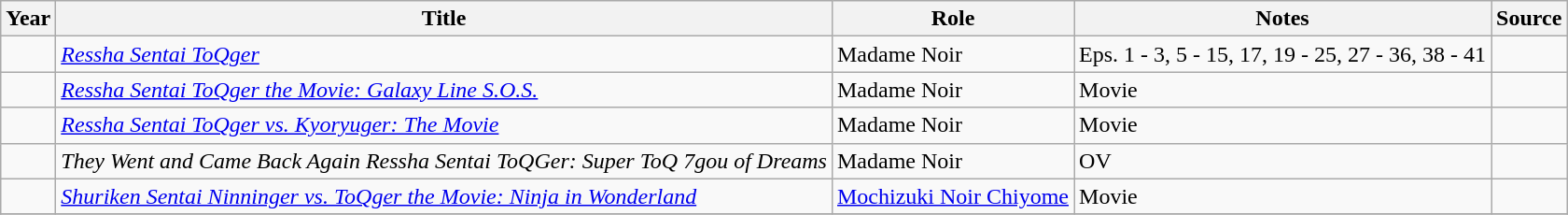<table class="wikitable sortable plainrowheaders">
<tr>
<th>Year</th>
<th>Title</th>
<th>Role</th>
<th class="unsortable">Notes</th>
<th class="unsortable">Source</th>
</tr>
<tr>
<td></td>
<td><em><a href='#'>Ressha Sentai ToQger</a></em></td>
<td>Madame Noir</td>
<td>Eps. 1 - 3, 5 - 15, 17, 19 - 25, 27 - 36, 38 - 41</td>
<td></td>
</tr>
<tr>
<td></td>
<td><em><a href='#'>Ressha Sentai ToQger the Movie: Galaxy Line S.O.S.</a></em></td>
<td>Madame Noir</td>
<td>Movie</td>
<td></td>
</tr>
<tr>
<td></td>
<td><em><a href='#'>Ressha Sentai ToQger vs. Kyoryuger: The Movie</a></em></td>
<td>Madame Noir</td>
<td>Movie</td>
<td></td>
</tr>
<tr>
<td></td>
<td><em>They Went and Came Back Again Ressha Sentai ToQGer: Super ToQ 7gou of Dreams</em></td>
<td>Madame Noir</td>
<td>OV</td>
<td></td>
</tr>
<tr>
<td></td>
<td><em><a href='#'>Shuriken Sentai Ninninger vs. ToQger the Movie: Ninja in Wonderland</a></em></td>
<td><a href='#'>Mochizuki Noir Chiyome</a></td>
<td>Movie</td>
<td></td>
</tr>
<tr>
</tr>
</table>
